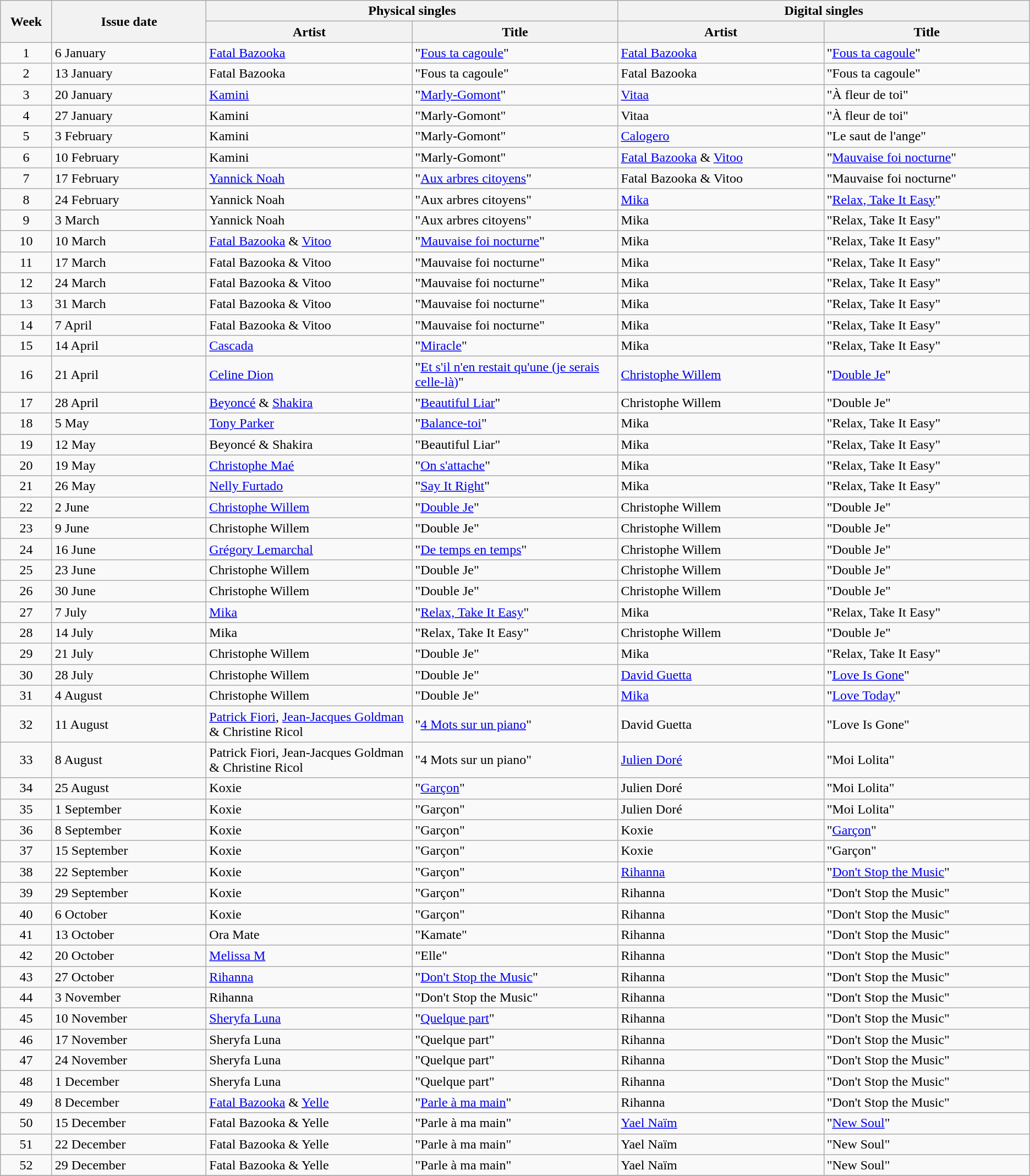<table class="wikitable">
<tr>
<th rowspan="2" width="5%">Week</th>
<th rowspan="2" width="15%">Issue date</th>
<th colspan="2" width="40%">Physical singles</th>
<th colspan="2" width="40%">Digital singles</th>
</tr>
<tr>
<th width="20%">Artist</th>
<th width="20%">Title</th>
<th width="20%">Artist</th>
<th width="20%">Title</th>
</tr>
<tr>
<td align="center">1</td>
<td>6 January</td>
<td><a href='#'>Fatal Bazooka</a></td>
<td>"<a href='#'>Fous ta cagoule</a>"</td>
<td><a href='#'>Fatal Bazooka</a></td>
<td>"<a href='#'>Fous ta cagoule</a>"</td>
</tr>
<tr>
<td align="center">2</td>
<td>13 January</td>
<td>Fatal Bazooka</td>
<td>"Fous ta cagoule"</td>
<td>Fatal Bazooka</td>
<td>"Fous ta cagoule"</td>
</tr>
<tr>
<td align="center">3</td>
<td>20 January</td>
<td><a href='#'>Kamini</a></td>
<td>"<a href='#'>Marly-Gomont</a>"</td>
<td><a href='#'>Vitaa</a></td>
<td>"À fleur de toi"</td>
</tr>
<tr>
<td align="center">4</td>
<td>27 January</td>
<td>Kamini</td>
<td>"Marly-Gomont"</td>
<td>Vitaa</td>
<td>"À fleur de toi"</td>
</tr>
<tr>
<td align="center">5</td>
<td>3 February</td>
<td>Kamini</td>
<td>"Marly-Gomont"</td>
<td><a href='#'>Calogero</a></td>
<td>"Le saut de l'ange"</td>
</tr>
<tr>
<td align="center">6</td>
<td>10 February</td>
<td>Kamini</td>
<td>"Marly-Gomont"</td>
<td><a href='#'>Fatal Bazooka</a> & <a href='#'>Vitoo</a></td>
<td>"<a href='#'>Mauvaise foi nocturne</a>"</td>
</tr>
<tr>
<td align="center">7</td>
<td>17 February</td>
<td><a href='#'>Yannick Noah</a></td>
<td>"<a href='#'>Aux arbres citoyens</a>"</td>
<td>Fatal Bazooka & Vitoo</td>
<td>"Mauvaise foi nocturne"</td>
</tr>
<tr>
<td align="center">8</td>
<td>24 February</td>
<td>Yannick Noah</td>
<td>"Aux arbres citoyens"</td>
<td><a href='#'>Mika</a></td>
<td>"<a href='#'>Relax, Take It Easy</a>"</td>
</tr>
<tr>
<td align="center">9</td>
<td>3 March</td>
<td>Yannick Noah</td>
<td>"Aux arbres citoyens"</td>
<td>Mika</td>
<td>"Relax, Take It Easy"</td>
</tr>
<tr>
<td align="center">10</td>
<td>10 March</td>
<td><a href='#'>Fatal Bazooka</a> & <a href='#'>Vitoo</a></td>
<td>"<a href='#'>Mauvaise foi nocturne</a>"</td>
<td>Mika</td>
<td>"Relax, Take It Easy"</td>
</tr>
<tr>
<td align="center">11</td>
<td>17 March</td>
<td>Fatal Bazooka & Vitoo</td>
<td>"Mauvaise foi nocturne"</td>
<td>Mika</td>
<td>"Relax, Take It Easy"</td>
</tr>
<tr>
<td align="center">12</td>
<td>24 March</td>
<td>Fatal Bazooka & Vitoo</td>
<td>"Mauvaise foi nocturne"</td>
<td>Mika</td>
<td>"Relax, Take It Easy"</td>
</tr>
<tr>
<td align="center">13</td>
<td>31 March</td>
<td>Fatal Bazooka & Vitoo</td>
<td>"Mauvaise foi nocturne"</td>
<td>Mika</td>
<td>"Relax, Take It Easy"</td>
</tr>
<tr>
<td align="center">14</td>
<td>7 April</td>
<td>Fatal Bazooka & Vitoo</td>
<td>"Mauvaise foi nocturne"</td>
<td>Mika</td>
<td>"Relax, Take It Easy"</td>
</tr>
<tr>
<td align="center">15</td>
<td>14 April</td>
<td><a href='#'>Cascada</a></td>
<td>"<a href='#'>Miracle</a>"</td>
<td>Mika</td>
<td>"Relax, Take It Easy"</td>
</tr>
<tr>
<td align="center">16</td>
<td>21 April</td>
<td><a href='#'>Celine Dion</a></td>
<td>"<a href='#'>Et s'il n'en restait qu'une (je serais celle-là)</a>"</td>
<td><a href='#'>Christophe Willem</a></td>
<td>"<a href='#'>Double Je</a>"</td>
</tr>
<tr>
<td align="center">17</td>
<td>28 April</td>
<td><a href='#'>Beyoncé</a> & <a href='#'>Shakira</a></td>
<td>"<a href='#'>Beautiful Liar</a>"</td>
<td>Christophe Willem</td>
<td>"Double Je"</td>
</tr>
<tr>
<td align="center">18</td>
<td>5 May</td>
<td><a href='#'>Tony Parker</a></td>
<td>"<a href='#'>Balance-toi</a>"</td>
<td>Mika</td>
<td>"Relax, Take It Easy"</td>
</tr>
<tr>
<td align="center">19</td>
<td>12 May</td>
<td>Beyoncé & Shakira</td>
<td>"Beautiful Liar"</td>
<td>Mika</td>
<td>"Relax, Take It Easy"</td>
</tr>
<tr>
<td align="center">20</td>
<td>19 May</td>
<td><a href='#'>Christophe Maé</a></td>
<td>"<a href='#'>On s'attache</a>"</td>
<td>Mika</td>
<td>"Relax, Take It Easy"</td>
</tr>
<tr>
<td align="center">21</td>
<td>26 May</td>
<td><a href='#'>Nelly Furtado</a></td>
<td>"<a href='#'>Say It Right</a>"</td>
<td>Mika</td>
<td>"Relax, Take It Easy"</td>
</tr>
<tr>
<td align="center">22</td>
<td>2 June</td>
<td><a href='#'>Christophe Willem</a></td>
<td>"<a href='#'>Double Je</a>"</td>
<td>Christophe Willem</td>
<td>"Double Je"</td>
</tr>
<tr>
<td align="center">23</td>
<td>9 June</td>
<td>Christophe Willem</td>
<td>"Double Je"</td>
<td>Christophe Willem</td>
<td>"Double Je"</td>
</tr>
<tr>
<td align="center">24</td>
<td>16 June</td>
<td><a href='#'>Grégory Lemarchal</a></td>
<td>"<a href='#'>De temps en temps</a>"</td>
<td>Christophe Willem</td>
<td>"Double Je"</td>
</tr>
<tr>
<td align="center">25</td>
<td>23 June</td>
<td>Christophe Willem</td>
<td>"Double Je"</td>
<td>Christophe Willem</td>
<td>"Double Je"</td>
</tr>
<tr>
<td align="center">26</td>
<td>30 June</td>
<td>Christophe Willem</td>
<td>"Double Je"</td>
<td>Christophe Willem</td>
<td>"Double Je"</td>
</tr>
<tr>
<td align="center">27</td>
<td>7 July</td>
<td><a href='#'>Mika</a></td>
<td>"<a href='#'>Relax, Take It Easy</a>"</td>
<td>Mika</td>
<td>"Relax, Take It Easy"</td>
</tr>
<tr>
<td align="center">28</td>
<td>14 July</td>
<td>Mika</td>
<td>"Relax, Take It Easy"</td>
<td>Christophe Willem</td>
<td>"Double Je"</td>
</tr>
<tr>
<td align="center">29</td>
<td>21 July</td>
<td>Christophe Willem</td>
<td>"Double Je"</td>
<td>Mika</td>
<td>"Relax, Take It Easy"</td>
</tr>
<tr>
<td align="center">30</td>
<td>28 July</td>
<td>Christophe Willem</td>
<td>"Double Je"</td>
<td><a href='#'>David Guetta</a></td>
<td>"<a href='#'>Love Is Gone</a>"</td>
</tr>
<tr>
<td align="center">31</td>
<td>4 August</td>
<td>Christophe Willem</td>
<td>"Double Je"</td>
<td><a href='#'>Mika</a></td>
<td>"<a href='#'>Love Today</a>"</td>
</tr>
<tr>
<td align="center">32</td>
<td>11 August</td>
<td><a href='#'>Patrick Fiori</a>, <a href='#'>Jean-Jacques Goldman</a> & Christine Ricol</td>
<td>"<a href='#'>4 Mots sur un piano</a>"</td>
<td>David Guetta</td>
<td>"Love Is Gone"</td>
</tr>
<tr>
<td align="center">33</td>
<td>8 August</td>
<td>Patrick Fiori, Jean-Jacques Goldman & Christine Ricol</td>
<td>"4 Mots sur un piano"</td>
<td><a href='#'>Julien Doré</a></td>
<td>"Moi Lolita"</td>
</tr>
<tr>
<td align="center">34</td>
<td>25 August</td>
<td>Koxie</td>
<td>"<a href='#'>Garçon</a>"</td>
<td>Julien Doré</td>
<td>"Moi Lolita"</td>
</tr>
<tr>
<td align="center">35</td>
<td>1 September</td>
<td>Koxie</td>
<td>"Garçon"</td>
<td>Julien Doré</td>
<td>"Moi Lolita"</td>
</tr>
<tr>
<td align="center">36</td>
<td>8 September</td>
<td>Koxie</td>
<td>"Garçon"</td>
<td>Koxie</td>
<td>"<a href='#'>Garçon</a>"</td>
</tr>
<tr>
<td align="center">37</td>
<td>15 September</td>
<td>Koxie</td>
<td>"Garçon"</td>
<td>Koxie</td>
<td>"Garçon"</td>
</tr>
<tr>
<td align="center">38</td>
<td>22 September</td>
<td>Koxie</td>
<td>"Garçon"</td>
<td><a href='#'>Rihanna</a></td>
<td>"<a href='#'>Don't Stop the Music</a>"</td>
</tr>
<tr>
<td align="center">39</td>
<td>29 September</td>
<td>Koxie</td>
<td>"Garçon"</td>
<td>Rihanna</td>
<td>"Don't Stop the Music"</td>
</tr>
<tr>
<td align="center">40</td>
<td>6 October</td>
<td>Koxie</td>
<td>"Garçon"</td>
<td>Rihanna</td>
<td>"Don't Stop the Music"</td>
</tr>
<tr>
<td align="center">41</td>
<td>13 October</td>
<td>Ora Mate</td>
<td>"Kamate"</td>
<td>Rihanna</td>
<td>"Don't Stop the Music"</td>
</tr>
<tr>
<td align="center">42</td>
<td>20 October</td>
<td><a href='#'>Melissa M</a></td>
<td>"Elle"</td>
<td>Rihanna</td>
<td>"Don't Stop the Music"</td>
</tr>
<tr>
<td align="center">43</td>
<td>27 October</td>
<td><a href='#'>Rihanna</a></td>
<td>"<a href='#'>Don't Stop the Music</a>"</td>
<td>Rihanna</td>
<td>"Don't Stop the Music"</td>
</tr>
<tr>
<td align="center">44</td>
<td>3 November</td>
<td>Rihanna</td>
<td>"Don't Stop the Music"</td>
<td>Rihanna</td>
<td>"Don't Stop the Music"</td>
</tr>
<tr>
<td align="center">45</td>
<td>10 November</td>
<td><a href='#'>Sheryfa Luna</a></td>
<td>"<a href='#'>Quelque part</a>"</td>
<td>Rihanna</td>
<td>"Don't Stop the Music"</td>
</tr>
<tr>
<td align="center">46</td>
<td>17 November</td>
<td>Sheryfa Luna</td>
<td>"Quelque part"</td>
<td>Rihanna</td>
<td>"Don't Stop the Music"</td>
</tr>
<tr>
<td align="center">47</td>
<td>24 November</td>
<td>Sheryfa Luna</td>
<td>"Quelque part"</td>
<td>Rihanna</td>
<td>"Don't Stop the Music"</td>
</tr>
<tr>
<td align="center">48</td>
<td>1 December</td>
<td>Sheryfa Luna</td>
<td>"Quelque part"</td>
<td>Rihanna</td>
<td>"Don't Stop the Music"</td>
</tr>
<tr>
<td align="center">49</td>
<td>8 December</td>
<td><a href='#'>Fatal Bazooka</a> & <a href='#'>Yelle</a></td>
<td>"<a href='#'>Parle à ma main</a>"</td>
<td>Rihanna</td>
<td>"Don't Stop the Music"</td>
</tr>
<tr>
<td align="center">50</td>
<td>15 December</td>
<td>Fatal Bazooka & Yelle</td>
<td>"Parle à ma main"</td>
<td><a href='#'>Yael Naïm</a></td>
<td>"<a href='#'>New Soul</a>"</td>
</tr>
<tr>
<td align="center">51</td>
<td>22 December</td>
<td>Fatal Bazooka & Yelle</td>
<td>"Parle à ma main"</td>
<td>Yael Naïm</td>
<td>"New Soul"</td>
</tr>
<tr>
<td align="center">52</td>
<td>29 December</td>
<td>Fatal Bazooka & Yelle</td>
<td>"Parle à ma main"</td>
<td>Yael Naïm</td>
<td>"New Soul"</td>
</tr>
<tr>
</tr>
</table>
